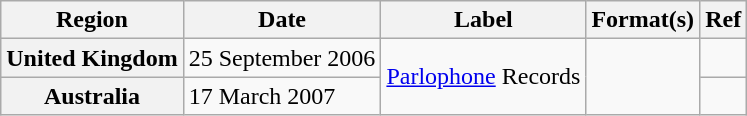<table class="wikitable plainrowheaders">
<tr>
<th scope="col">Region</th>
<th scope="col">Date</th>
<th scope="col">Label</th>
<th scope="col">Format(s)</th>
<th scope="col">Ref</th>
</tr>
<tr>
<th scope="row">United Kingdom</th>
<td>25 September 2006</td>
<td rowspan="2"><a href='#'>Parlophone</a> Records</td>
<td rowspan="2"></td>
<td></td>
</tr>
<tr>
<th scope="row">Australia</th>
<td>17 March 2007</td>
<td></td>
</tr>
</table>
